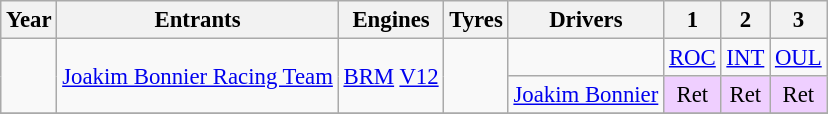<table class="wikitable" style="text-align:center; font-size:95%">
<tr>
<th>Year</th>
<th>Entrants</th>
<th>Engines</th>
<th>Tyres</th>
<th>Drivers</th>
<th>1</th>
<th>2</th>
<th>3</th>
</tr>
<tr>
<td rowspan="2"></td>
<td rowspan="2"><a href='#'>Joakim Bonnier Racing Team</a></td>
<td rowspan="2"><a href='#'>BRM</a> <a href='#'>V12</a></td>
<td rowspan="2"></td>
<td></td>
<td><a href='#'>ROC</a></td>
<td><a href='#'>INT</a></td>
<td><a href='#'>OUL</a></td>
</tr>
<tr>
<td><a href='#'>Joakim Bonnier</a></td>
<td style="background:#efcfff;">Ret</td>
<td style="background:#efcfff;">Ret</td>
<td style="background:#efcfff;">Ret</td>
</tr>
<tr>
</tr>
</table>
